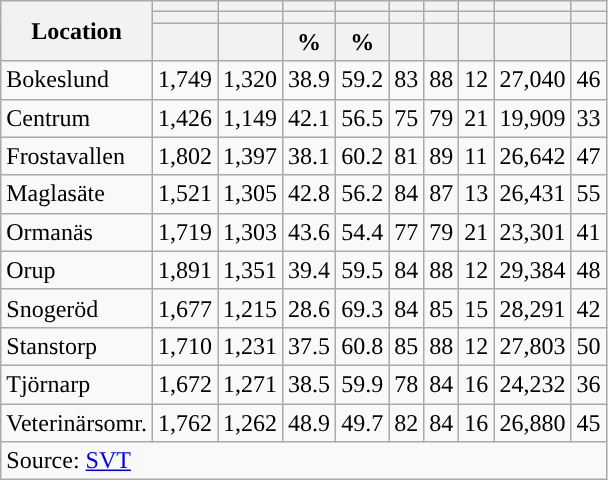<table role="presentation" class="wikitable sortable mw-collapsible">
<tr>
<th rowspan="3">Location</th>
<th></th>
<th></th>
<th></th>
<th></th>
<th></th>
<th></th>
<th></th>
<th></th>
<th></th>
</tr>
<tr>
<th></th>
<th></th>
<th style="background:"></th>
<th style="background:"></th>
<th></th>
<th></th>
<th></th>
<th></th>
<th></th>
</tr>
<tr>
<th data-sort-type="number"></th>
<th data-sort-type="number"></th>
<th data-sort-type="number">%</th>
<th data-sort-type="number">%</th>
<th data-sort-type="number"></th>
<th data-sort-type="number"></th>
<th data-sort-type="number"></th>
<th data-sort-type="number"></th>
<th data-sort-type="number"></th>
</tr>
<tr>
<td align="left">Bokeslund</td>
<td>1,749</td>
<td>1,320</td>
<td>38.9</td>
<td>59.2</td>
<td>83</td>
<td>88</td>
<td>12</td>
<td>27,040</td>
<td>46</td>
</tr>
<tr>
<td align="left">Centrum</td>
<td>1,426</td>
<td>1,149</td>
<td>42.1</td>
<td>56.5</td>
<td>75</td>
<td>79</td>
<td>21</td>
<td>19,909</td>
<td>33</td>
</tr>
<tr>
<td align="left">Frostavallen</td>
<td>1,802</td>
<td>1,397</td>
<td>38.1</td>
<td>60.2</td>
<td>81</td>
<td>89</td>
<td>11</td>
<td>26,642</td>
<td>47</td>
</tr>
<tr>
<td align="left">Maglasäte</td>
<td>1,521</td>
<td>1,305</td>
<td>42.8</td>
<td>56.2</td>
<td>84</td>
<td>87</td>
<td>13</td>
<td>26,431</td>
<td>55</td>
</tr>
<tr>
<td align="left">Ormanäs</td>
<td>1,719</td>
<td>1,303</td>
<td>43.6</td>
<td>54.4</td>
<td>77</td>
<td>79</td>
<td>21</td>
<td>23,301</td>
<td>41</td>
</tr>
<tr>
<td align="left">Orup</td>
<td>1,891</td>
<td>1,351</td>
<td>39.4</td>
<td>59.5</td>
<td>84</td>
<td>88</td>
<td>12</td>
<td>29,384</td>
<td>48</td>
</tr>
<tr>
<td align="left">Snogeröd</td>
<td>1,677</td>
<td>1,215</td>
<td>28.6</td>
<td>69.3</td>
<td>84</td>
<td>85</td>
<td>15</td>
<td>28,291</td>
<td>42</td>
</tr>
<tr>
<td align="left">Stanstorp</td>
<td>1,710</td>
<td>1,231</td>
<td>37.5</td>
<td>60.8</td>
<td>85</td>
<td>88</td>
<td>12</td>
<td>27,803</td>
<td>50</td>
</tr>
<tr>
<td align="left">Tjörnarp</td>
<td>1,672</td>
<td>1,271</td>
<td>38.5</td>
<td>59.9</td>
<td>78</td>
<td>84</td>
<td>16</td>
<td>24,232</td>
<td>36</td>
</tr>
<tr>
<td align="left">Veterinärsomr.</td>
<td>1,762</td>
<td>1,262</td>
<td>48.9</td>
<td>49.7</td>
<td>82</td>
<td>84</td>
<td>16</td>
<td>26,880</td>
<td>45</td>
</tr>
<tr>
<td colspan="10" align="left">Source: <a href='#'>SVT</a></td>
</tr>
</table>
